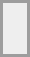<table align="center" border="0" cellpadding="4" cellspacing="4" style="border: 2px solid #9d9d9d;background-color:#eeeeee" valign="midlle">
<tr>
<td><br><div></div></td>
</tr>
</table>
